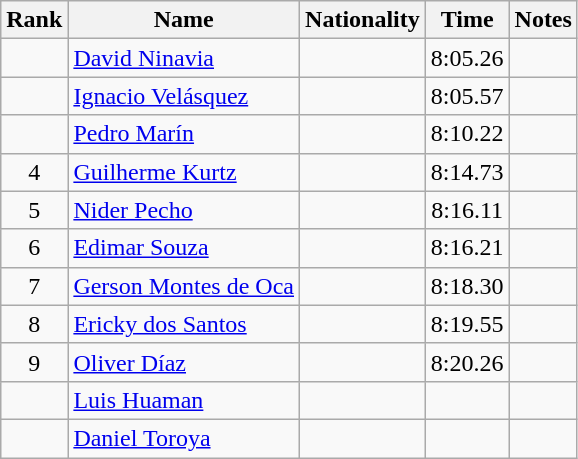<table class="wikitable sortable" style="text-align:center">
<tr>
<th>Rank</th>
<th>Name</th>
<th>Nationality</th>
<th>Time</th>
<th>Notes</th>
</tr>
<tr>
<td></td>
<td align=left><a href='#'>David Ninavia</a></td>
<td align=left></td>
<td>8:05.26</td>
<td></td>
</tr>
<tr>
<td></td>
<td align=left><a href='#'>Ignacio Velásquez</a></td>
<td align=left></td>
<td>8:05.57</td>
<td></td>
</tr>
<tr>
<td></td>
<td align=left><a href='#'>Pedro Marín</a></td>
<td align=left></td>
<td>8:10.22</td>
<td><strong></strong></td>
</tr>
<tr>
<td>4</td>
<td align=left><a href='#'>Guilherme Kurtz</a></td>
<td align=left></td>
<td>8:14.73</td>
<td></td>
</tr>
<tr>
<td>5</td>
<td align=left><a href='#'>Nider Pecho</a></td>
<td align=left></td>
<td>8:16.11</td>
<td></td>
</tr>
<tr>
<td>6</td>
<td align=left><a href='#'>Edimar Souza</a></td>
<td align=left></td>
<td>8:16.21</td>
<td></td>
</tr>
<tr>
<td>7</td>
<td align=left><a href='#'>Gerson Montes de Oca</a></td>
<td align=left></td>
<td>8:18.30</td>
<td></td>
</tr>
<tr>
<td>8</td>
<td align=left><a href='#'>Ericky dos Santos</a></td>
<td align=left></td>
<td>8:19.55</td>
<td></td>
</tr>
<tr>
<td>9</td>
<td align=left><a href='#'>Oliver Díaz</a></td>
<td align=left></td>
<td>8:20.26</td>
<td><strong></strong></td>
</tr>
<tr>
<td></td>
<td align=left><a href='#'>Luis Huaman</a></td>
<td align=left></td>
<td></td>
<td></td>
</tr>
<tr>
<td></td>
<td align=left><a href='#'>Daniel Toroya</a></td>
<td align=left></td>
<td></td>
<td></td>
</tr>
</table>
